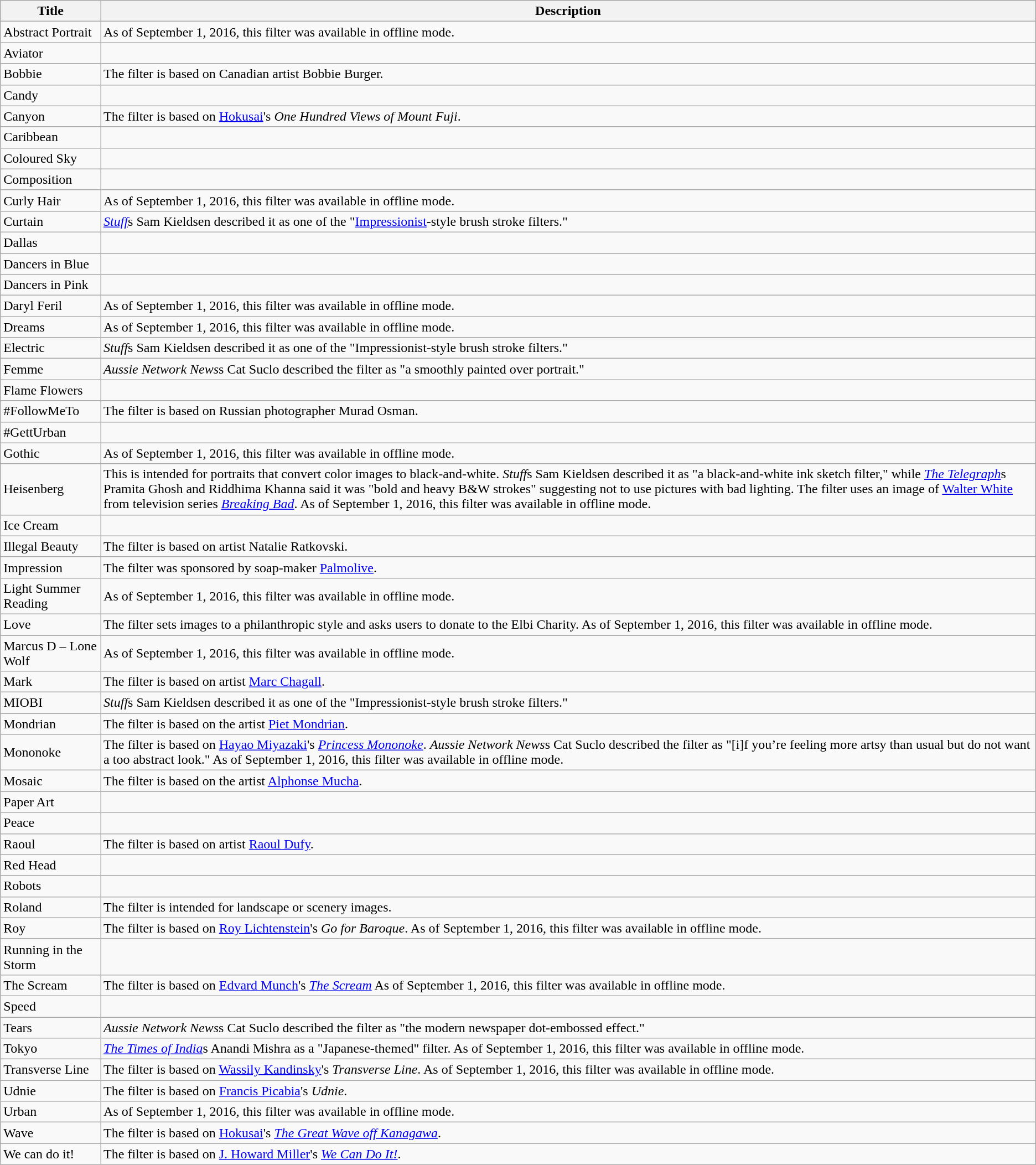<table class="wikitable">
<tr>
<th>Title</th>
<th>Description</th>
</tr>
<tr>
<td>Abstract Portrait</td>
<td>As of September 1, 2016, this filter was available in offline mode.</td>
</tr>
<tr>
<td>Aviator</td>
<td></td>
</tr>
<tr>
<td>Bobbie</td>
<td>The filter is based on Canadian artist Bobbie Burger.</td>
</tr>
<tr>
<td>Candy</td>
<td></td>
</tr>
<tr>
<td>Canyon</td>
<td>The filter is based on <a href='#'>Hokusai</a>'s <em>One Hundred Views of Mount Fuji</em>.</td>
</tr>
<tr>
<td>Caribbean</td>
<td></td>
</tr>
<tr>
<td>Coloured Sky</td>
<td></td>
</tr>
<tr>
<td>Composition</td>
<td></td>
</tr>
<tr>
<td>Curly Hair</td>
<td>As of September 1, 2016, this filter was available in offline mode.</td>
</tr>
<tr>
<td>Curtain</td>
<td><em><a href='#'>Stuff</a></em>s Sam Kieldsen described it as one of the "<a href='#'>Impressionist</a>-style brush stroke filters."</td>
</tr>
<tr>
<td>Dallas</td>
<td></td>
</tr>
<tr>
<td>Dancers in Blue</td>
<td></td>
</tr>
<tr>
<td>Dancers in Pink</td>
<td></td>
</tr>
<tr>
<td>Daryl Feril</td>
<td>As of September 1, 2016, this filter was available in offline mode.</td>
</tr>
<tr>
<td>Dreams</td>
<td>As of September 1, 2016, this filter was available in offline mode.</td>
</tr>
<tr>
<td>Electric</td>
<td><em>Stuff</em>s Sam Kieldsen described it as one of the "Impressionist-style brush stroke filters."</td>
</tr>
<tr>
<td>Femme</td>
<td><em>Aussie Network News</em>s Cat Suclo described the filter as "a smoothly painted over portrait."</td>
</tr>
<tr>
<td>Flame Flowers</td>
<td></td>
</tr>
<tr>
<td>#FollowMeTo</td>
<td>The filter is based on Russian photographer Murad Osman.</td>
</tr>
<tr>
<td>#GettUrban</td>
<td></td>
</tr>
<tr>
<td>Gothic</td>
<td>As of September 1, 2016, this filter was available in offline mode.</td>
</tr>
<tr>
<td>Heisenberg</td>
<td>This is intended for portraits that convert color images to black-and-white. <em>Stuff</em>s Sam Kieldsen described it as "a black-and-white ink sketch filter," while <em><a href='#'>The Telegraph</a></em>s Pramita Ghosh and Riddhima Khanna said it was "bold and heavy B&W strokes" suggesting not to use pictures with bad lighting. The filter uses an image of <a href='#'>Walter White</a> from television series <em><a href='#'>Breaking Bad</a></em>. As of September 1, 2016, this filter was available in offline mode.</td>
</tr>
<tr>
<td>Ice Cream</td>
<td></td>
</tr>
<tr>
<td>Illegal Beauty</td>
<td>The filter is based on artist Natalie Ratkovski.</td>
</tr>
<tr>
<td>Impression</td>
<td>The filter was sponsored by soap-maker <a href='#'>Palmolive</a>.</td>
</tr>
<tr>
<td>Light Summer Reading</td>
<td>As of September 1, 2016, this filter was available in offline mode.</td>
</tr>
<tr>
<td>Love</td>
<td>The filter sets images to a philanthropic style and asks users to donate to the Elbi Charity. As of September 1, 2016, this filter was available in offline mode.</td>
</tr>
<tr>
<td>Marcus D – Lone Wolf</td>
<td>As of September 1, 2016, this filter was available in offline mode.</td>
</tr>
<tr>
<td>Mark</td>
<td>The filter is based on artist <a href='#'>Marc Chagall</a>.</td>
</tr>
<tr>
<td>MIOBI</td>
<td><em>Stuff</em>s Sam Kieldsen described it as one of the "Impressionist-style brush stroke filters."</td>
</tr>
<tr>
<td>Mondrian</td>
<td>The filter is based on the artist <a href='#'>Piet Mondrian</a>.</td>
</tr>
<tr>
<td>Mononoke</td>
<td>The filter is based on <a href='#'>Hayao Miyazaki</a>'s <em><a href='#'>Princess Mononoke</a></em>. <em>Aussie Network News</em>s Cat Suclo described the filter as "[i]f you’re feeling more artsy than usual but do not want a too abstract look." As of September 1, 2016, this filter was available in offline mode.</td>
</tr>
<tr>
<td>Mosaic</td>
<td>The filter is based on the artist <a href='#'>Alphonse Mucha</a>.</td>
</tr>
<tr>
<td>Paper Art</td>
<td></td>
</tr>
<tr>
<td>Peace</td>
<td></td>
</tr>
<tr>
<td>Raoul</td>
<td>The filter is based on artist <a href='#'>Raoul Dufy</a>.</td>
</tr>
<tr>
<td>Red Head</td>
<td></td>
</tr>
<tr>
<td>Robots</td>
<td></td>
</tr>
<tr>
<td>Roland</td>
<td>The filter is intended for landscape or scenery images.</td>
</tr>
<tr>
<td>Roy</td>
<td>The filter is based on <a href='#'>Roy Lichtenstein</a>'s <em>Go for Baroque</em>. As of September 1, 2016, this filter was available in offline mode.</td>
</tr>
<tr>
<td>Running in the Storm</td>
<td></td>
</tr>
<tr>
<td>The Scream</td>
<td>The filter is based on <a href='#'>Edvard Munch</a>'s <em><a href='#'>The Scream</a></em> As of September 1, 2016, this filter was available in offline mode.</td>
</tr>
<tr>
<td>Speed</td>
<td></td>
</tr>
<tr>
<td>Tears</td>
<td><em>Aussie Network News</em>s Cat Suclo described the filter as "the modern newspaper dot-embossed effect."</td>
</tr>
<tr>
<td>Tokyo</td>
<td><em><a href='#'>The Times of India</a></em>s Anandi Mishra as a "Japanese-themed" filter. As of September 1, 2016, this filter was available in offline mode.</td>
</tr>
<tr>
<td>Transverse Line</td>
<td>The filter is based on <a href='#'>Wassily Kandinsky</a>'s <em>Transverse Line</em>. As of September 1, 2016, this filter was available in offline mode.</td>
</tr>
<tr>
<td>Udnie</td>
<td>The filter is based on <a href='#'>Francis Picabia</a>'s <em>Udnie</em>.</td>
</tr>
<tr>
<td>Urban</td>
<td>As of September 1, 2016, this filter was available in offline mode.</td>
</tr>
<tr>
<td>Wave</td>
<td>The filter is based on <a href='#'>Hokusai</a>'s <em><a href='#'>The Great Wave off Kanagawa</a></em>.</td>
</tr>
<tr>
<td>We can do it!</td>
<td>The filter is based on <a href='#'>J. Howard Miller</a>'s <em><a href='#'>We Can Do It!</a></em>.</td>
</tr>
</table>
